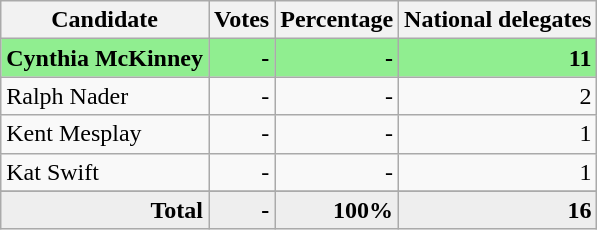<table class="wikitable" style="text-align:right;">
<tr>
<th>Candidate</th>
<th>Votes</th>
<th>Percentage</th>
<th>National delegates</th>
</tr>
<tr style="background:lightgreen;">
<td style="text-align:left;"><strong>Cynthia McKinney</strong></td>
<td><strong>-</strong></td>
<td><strong>-</strong></td>
<td><strong>11</strong></td>
</tr>
<tr>
<td style="text-align:left;">Ralph Nader</td>
<td>-</td>
<td>-</td>
<td>2</td>
</tr>
<tr>
<td style="text-align:left;">Kent Mesplay</td>
<td>-</td>
<td>-</td>
<td>1</td>
</tr>
<tr>
<td style="text-align:left;">Kat Swift</td>
<td>-</td>
<td>-</td>
<td>1</td>
</tr>
<tr>
</tr>
<tr style="background:#eee;">
<td style="margin-right:0.50px"><strong>Total</strong></td>
<td style="margin-right:0.50px"><strong>-</strong></td>
<td style="margin-right:0.50px"><strong>100%</strong></td>
<td style="margin-right:0.50px"><strong>16</strong></td>
</tr>
</table>
